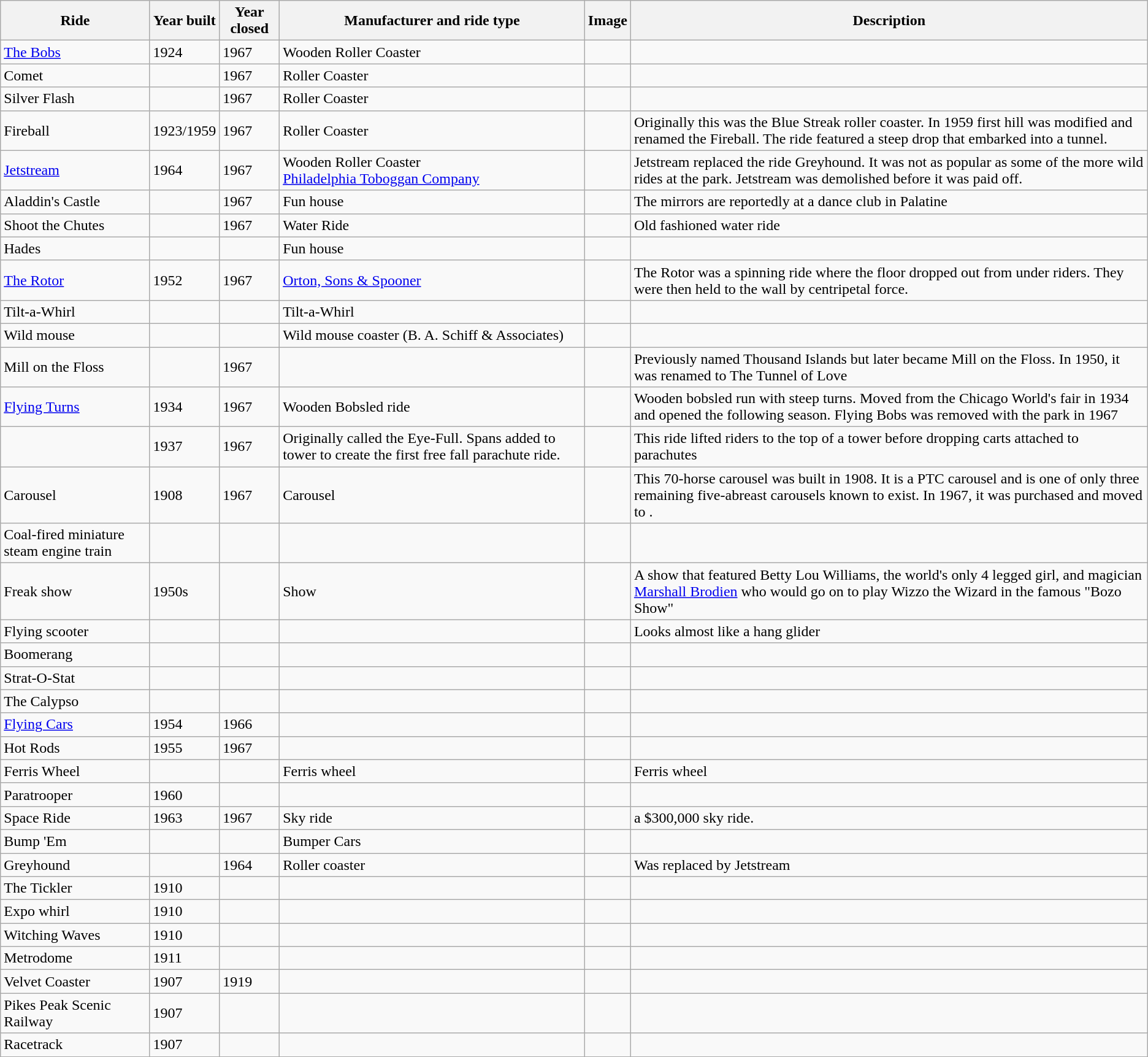<table class="wikitable sortable">
<tr>
<th>Ride</th>
<th>Year built</th>
<th>Year closed</th>
<th>Manufacturer and ride type</th>
<th>Image</th>
<th>Description</th>
</tr>
<tr>
<td><a href='#'>The Bobs</a></td>
<td>1924</td>
<td>1967</td>
<td>Wooden Roller Coaster</td>
<td></td>
<td></td>
</tr>
<tr>
<td>Comet</td>
<td></td>
<td>1967</td>
<td>Roller Coaster</td>
<td></td>
<td></td>
</tr>
<tr>
<td>Silver Flash</td>
<td></td>
<td>1967</td>
<td>Roller Coaster</td>
<td></td>
<td></td>
</tr>
<tr>
<td>Fireball</td>
<td>1923/1959</td>
<td>1967</td>
<td>Roller Coaster</td>
<td></td>
<td>Originally this was the Blue Streak roller coaster. In 1959 first hill was modified and renamed the Fireball. The ride featured a steep drop that embarked into a tunnel.</td>
</tr>
<tr>
<td><a href='#'>Jetstream</a></td>
<td>1964</td>
<td>1967</td>
<td>Wooden Roller Coaster<br><a href='#'>Philadelphia Toboggan Company</a></td>
<td></td>
<td>Jetstream replaced the ride Greyhound. It was not as popular as some of the more wild rides at the park. Jetstream was demolished before it was paid off.</td>
</tr>
<tr>
<td>Aladdin's Castle</td>
<td></td>
<td>1967</td>
<td>Fun house</td>
<td></td>
<td>The mirrors are reportedly at a dance club in Palatine</td>
</tr>
<tr>
<td>Shoot the Chutes</td>
<td></td>
<td>1967</td>
<td>Water Ride</td>
<td></td>
<td>Old fashioned water ride</td>
</tr>
<tr>
<td>Hades</td>
<td></td>
<td></td>
<td>Fun house</td>
<td></td>
<td></td>
</tr>
<tr>
<td><a href='#'>The Rotor</a></td>
<td>1952</td>
<td>1967</td>
<td><a href='#'>Orton, Sons & Spooner</a></td>
<td></td>
<td>The Rotor was a spinning ride where the floor dropped out from under riders. They were then held to the wall by centripetal force.</td>
</tr>
<tr>
<td>Tilt-a-Whirl</td>
<td></td>
<td></td>
<td>Tilt-a-Whirl</td>
<td></td>
<td></td>
</tr>
<tr>
<td>Wild mouse</td>
<td></td>
<td></td>
<td>Wild mouse coaster (B. A. Schiff & Associates)</td>
<td></td>
<td></td>
</tr>
<tr>
<td>Mill on the Floss</td>
<td></td>
<td>1967</td>
<td></td>
<td></td>
<td>Previously named Thousand Islands but later became Mill on the Floss. In 1950, it was renamed to The Tunnel of Love</td>
</tr>
<tr>
<td><a href='#'>Flying Turns</a></td>
<td>1934</td>
<td>1967</td>
<td>Wooden Bobsled ride</td>
<td></td>
<td>Wooden bobsled run with steep turns. Moved from the Chicago World's fair in 1934 and opened the following season. Flying Bobs was removed with the park in 1967</td>
</tr>
<tr>
<td></td>
<td>1937</td>
<td>1967</td>
<td>Originally called the Eye-Full. Spans added to tower to create the first free fall parachute ride.</td>
<td></td>
<td>This ride lifted riders to the top of a tower before dropping carts attached to parachutes</td>
</tr>
<tr>
<td>Carousel</td>
<td>1908</td>
<td>1967</td>
<td>Carousel</td>
<td></td>
<td>This 70-horse carousel was built in 1908. It is a PTC carousel and is one of only three remaining five-abreast carousels known to exist.  In 1967, it was purchased and moved to .</td>
</tr>
<tr>
<td>Coal-fired miniature steam engine train</td>
<td></td>
<td></td>
<td></td>
<td></td>
<td></td>
</tr>
<tr>
<td>Freak show</td>
<td>1950s</td>
<td></td>
<td>Show</td>
<td></td>
<td>A show that featured Betty Lou Williams, the world's only 4 legged girl, and magician <a href='#'>Marshall Brodien</a> who would go on to play Wizzo the Wizard in the famous "Bozo Show"</td>
</tr>
<tr>
<td>Flying scooter</td>
<td></td>
<td></td>
<td></td>
<td></td>
<td>Looks almost like a hang glider</td>
</tr>
<tr>
<td>Boomerang</td>
<td></td>
<td></td>
<td></td>
<td></td>
<td></td>
</tr>
<tr>
<td>Strat-O-Stat</td>
<td></td>
<td></td>
<td></td>
<td></td>
<td></td>
</tr>
<tr>
<td>The Calypso</td>
<td></td>
<td></td>
<td></td>
<td></td>
<td></td>
</tr>
<tr>
<td><a href='#'>Flying Cars</a></td>
<td>1954</td>
<td>1966</td>
<td></td>
<td></td>
<td></td>
</tr>
<tr>
<td>Hot Rods</td>
<td>1955</td>
<td>1967</td>
<td></td>
<td></td>
<td></td>
</tr>
<tr>
<td>Ferris Wheel</td>
<td></td>
<td></td>
<td>Ferris wheel</td>
<td></td>
<td>Ferris wheel</td>
</tr>
<tr>
<td>Paratrooper</td>
<td>1960</td>
<td></td>
<td></td>
<td></td>
<td></td>
</tr>
<tr>
<td>Space Ride</td>
<td>1963</td>
<td>1967</td>
<td>Sky ride</td>
<td></td>
<td>a $300,000 sky ride.</td>
</tr>
<tr>
<td>Bump 'Em</td>
<td></td>
<td></td>
<td>Bumper Cars</td>
<td></td>
<td></td>
</tr>
<tr>
<td>Greyhound</td>
<td></td>
<td>1964</td>
<td>Roller coaster</td>
<td></td>
<td>Was replaced by Jetstream</td>
</tr>
<tr>
<td>The Tickler</td>
<td>1910</td>
<td></td>
<td></td>
<td></td>
<td></td>
</tr>
<tr>
<td>Expo whirl</td>
<td>1910</td>
<td></td>
<td></td>
<td></td>
<td></td>
</tr>
<tr>
<td>Witching Waves</td>
<td>1910</td>
<td></td>
<td></td>
<td></td>
<td></td>
</tr>
<tr>
<td>Metrodome</td>
<td>1911</td>
<td></td>
<td></td>
<td></td>
<td></td>
</tr>
<tr>
<td>Velvet Coaster</td>
<td>1907</td>
<td>1919</td>
<td></td>
<td></td>
<td></td>
</tr>
<tr>
<td>Pikes Peak Scenic Railway</td>
<td>1907</td>
<td></td>
<td></td>
<td></td>
<td></td>
</tr>
<tr>
<td>Racetrack</td>
<td>1907</td>
<td></td>
<td></td>
<td></td>
<td></td>
</tr>
<tr>
</tr>
</table>
